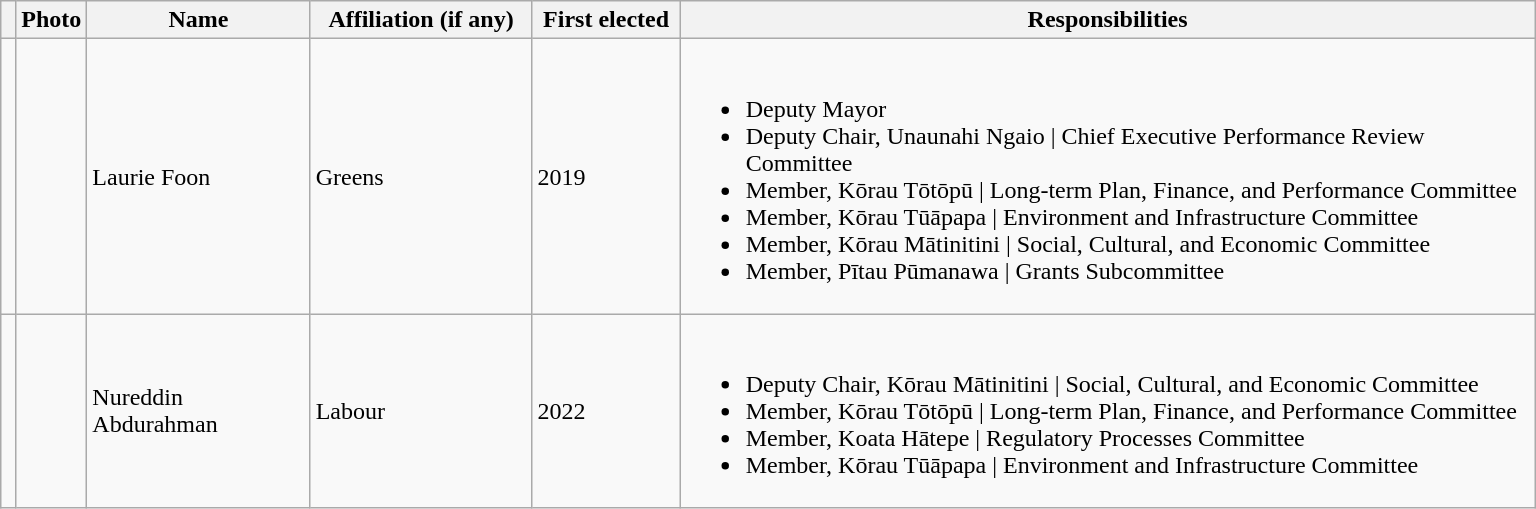<table class="wikitable" width="81%">
<tr>
<th width="1%"></th>
<th>Photo</th>
<th width="15%">Name</th>
<th width="15%">Affiliation (if any)</th>
<th width="10%">First elected</th>
<th width="60%">Responsibilities</th>
</tr>
<tr>
<td bgcolor=></td>
<td></td>
<td>Laurie Foon</td>
<td>Greens</td>
<td>2019</td>
<td><br><ul><li>Deputy Mayor</li><li>Deputy Chair, Unaunahi Ngaio | Chief Executive Performance Review Committee</li><li>Member, Kōrau Tōtōpū | Long-term Plan, Finance, and Performance Committee</li><li>Member, Kōrau Tūāpapa | Environment and Infrastructure Committee</li><li>Member, Kōrau Mātinitini | Social, Cultural, and Economic Committee</li><li>Member, Pītau Pūmanawa | Grants Subcommittee</li></ul></td>
</tr>
<tr>
<td bgcolor=></td>
<td></td>
<td>Nureddin Abdurahman</td>
<td>Labour</td>
<td>2022</td>
<td><br><ul><li>Deputy Chair, Kōrau Mātinitini | Social, Cultural, and Economic Committee</li><li>Member, Kōrau Tōtōpū | Long-term Plan, Finance, and Performance Committee</li><li>Member, Koata Hātepe | Regulatory Processes Committee</li><li>Member, Kōrau Tūāpapa | Environment and Infrastructure Committee</li></ul></td>
</tr>
</table>
